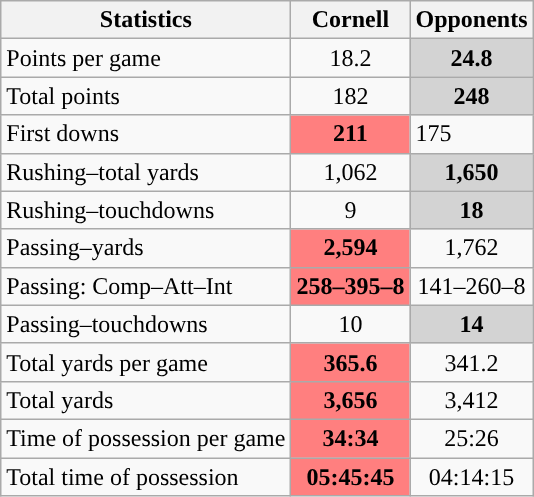<table class="wikitable">
<tr>
<th>Statistics</th>
<th>Cornell</th>
<th>Opponents</th>
</tr>
<tr>
<td>Points per game</td>
<td align=center>18.2</td>
<td style="background-color:#d3d3d3; text-align:center"><strong>24.8</strong></td>
</tr>
<tr>
<td>Total points</td>
<td align=center>182</td>
<td style="background-color:#d3d3d3; text-align:center"><strong>248</strong></td>
</tr>
<tr>
<td>First downs</td>
<td style="background-color:#FF7F7F; text-align:center"><strong>211</strong></td>
<td>175</td>
</tr>
<tr>
<td>Rushing–total yards</td>
<td align=center>1,062</td>
<td style="background-color:#d3d3d3; text-align:center"><strong>1,650</strong></td>
</tr>
<tr>
<td>Rushing–touchdowns</td>
<td align=center>9</td>
<td style="background-color:#d3d3d3; text-align:center"><strong>18</strong></td>
</tr>
<tr>
<td>Passing–yards</td>
<td style="background-color:#FF7F7F; text-align:center"><strong>2,594</strong></td>
<td align=center>1,762</td>
</tr>
<tr>
<td>Passing: Comp–Att–Int</td>
<td style="background-color:#FF7F7F; text-align:center"><strong>258–395–8</strong></td>
<td align=center>141–260–8</td>
</tr>
<tr>
<td>Passing–touchdowns</td>
<td align=center>10</td>
<td style="background-color:#d3d3d3; text-align:center"><strong>14</strong></td>
</tr>
<tr>
<td>Total yards per game</td>
<td style="background-color:#FF7F7F; text-align:center"><strong>365.6</strong></td>
<td align=center>341.2</td>
</tr>
<tr>
<td>Total yards</td>
<td style="background-color:#FF7F7F; text-align:center"><strong>3,656</strong></td>
<td align=center>3,412</td>
</tr>
<tr>
<td>Time of possession per game</td>
<td style="background-color:#FF7F7F; text-align:center"><strong>34:34</strong></td>
<td align=center>25:26</td>
</tr>
<tr>
<td>Total time of possession</td>
<td style="background-color:#FF7F7F; text-align:center"><strong>05:45:45</strong></td>
<td align=center>04:14:15</td>
</tr>
</table>
